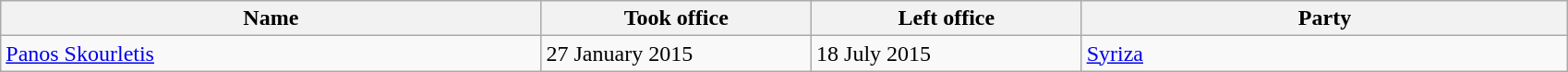<table class="wikitable">
<tr>
<th width="20%">Name</th>
<th width="10%">Took office</th>
<th width="10%">Left office</th>
<th width="18%">Party</th>
</tr>
<tr>
<td><a href='#'>Panos Skourletis</a></td>
<td>27 January 2015</td>
<td>18 July 2015</td>
<td><a href='#'>Syriza</a></td>
</tr>
</table>
